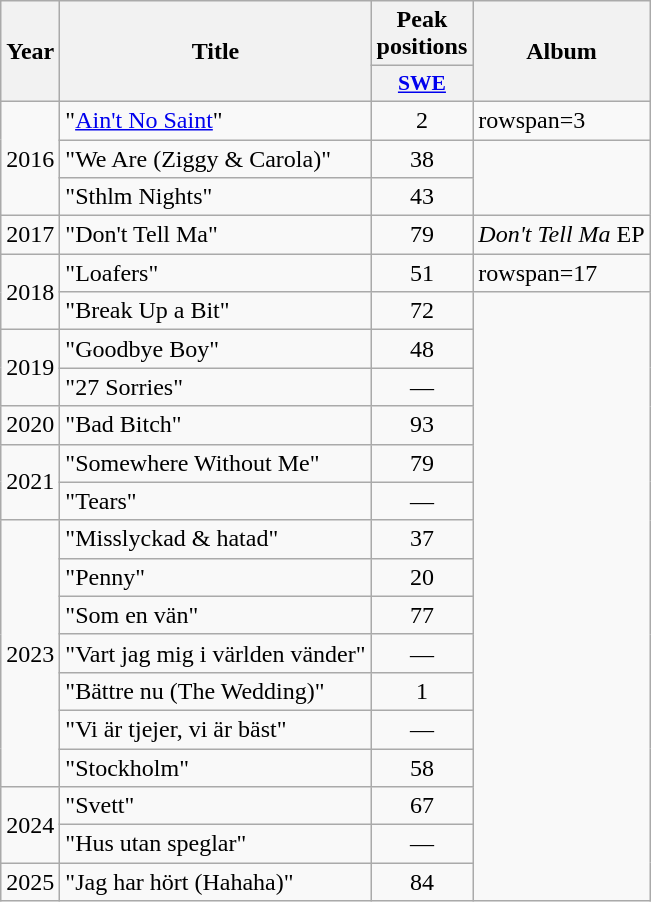<table class="wikitable">
<tr>
<th scope="col" rowspan="2">Year</th>
<th scope="col" rowspan="2">Title</th>
<th scope="col" colspan="1">Peak positions</th>
<th scope="col" rowspan="2">Album</th>
</tr>
<tr>
<th scope="col" style="width:3em;font-size:90%;"><a href='#'>SWE</a><br></th>
</tr>
<tr>
<td style="text-align:center;" rowspan=3>2016</td>
<td>"<a href='#'>Ain't No Saint</a>"</td>
<td style="text-align:center;">2</td>
<td>rowspan=3 </td>
</tr>
<tr>
<td>"We Are (Ziggy & Carola)"</td>
<td style="text-align:center;">38</td>
</tr>
<tr>
<td>"Sthlm Nights"</td>
<td style="text-align:center;">43</td>
</tr>
<tr>
<td style="text-align:center;">2017</td>
<td>"Don't Tell Ma"</td>
<td style="text-align:center;">79<br></td>
<td><em>Don't Tell Ma</em> EP</td>
</tr>
<tr>
<td style="text-align:center;" rowspan=2>2018</td>
<td>"Loafers"</td>
<td style="text-align:center;">51<br></td>
<td>rowspan=17 </td>
</tr>
<tr>
<td>"Break Up a Bit"</td>
<td style="text-align:center;">72<br></td>
</tr>
<tr>
<td style="text-align:center;" rowspan="2">2019</td>
<td>"Goodbye Boy"</td>
<td style="text-align:center;">48<br></td>
</tr>
<tr>
<td>"27 Sorries"</td>
<td style="text-align:center;">—</td>
</tr>
<tr>
<td style="text-align:center;">2020</td>
<td>"Bad Bitch"</td>
<td style="text-align:center;">93<br></td>
</tr>
<tr>
<td style="text-align:center;" rowspan="2">2021</td>
<td>"Somewhere Without Me"</td>
<td style="text-align:center;">79<br></td>
</tr>
<tr>
<td>"Tears"</td>
<td style="text-align:center;">—</td>
</tr>
<tr>
<td style="text-align:center;" rowspan="7">2023</td>
<td>"Misslyckad & hatad"</td>
<td style="text-align:center;">37<br></td>
</tr>
<tr>
<td>"Penny"</td>
<td style="text-align:center;">20<br></td>
</tr>
<tr>
<td>"Som en vän"<br></td>
<td style="text-align:center;">77<br></td>
</tr>
<tr>
<td>"Vart jag mig i världen vänder"</td>
<td style="text-align:center;">—</td>
</tr>
<tr>
<td>"Bättre nu (The Wedding)"</td>
<td style="text-align:center;">1<br></td>
</tr>
<tr>
<td>"Vi är tjejer, vi är bäst"</td>
<td style="text-align:center;">—</td>
</tr>
<tr>
<td>"Stockholm"</td>
<td style="text-align:center;">58<br></td>
</tr>
<tr>
<td rowspan="2">2024</td>
<td>"Svett"</td>
<td style="text-align:center;">67<br></td>
</tr>
<tr>
<td>"Hus utan speglar"</td>
<td style="text-align:center;">—</td>
</tr>
<tr>
<td>2025</td>
<td>"Jag har hört (Hahaha)"</td>
<td style="text-align:center;">84<br></td>
</tr>
</table>
